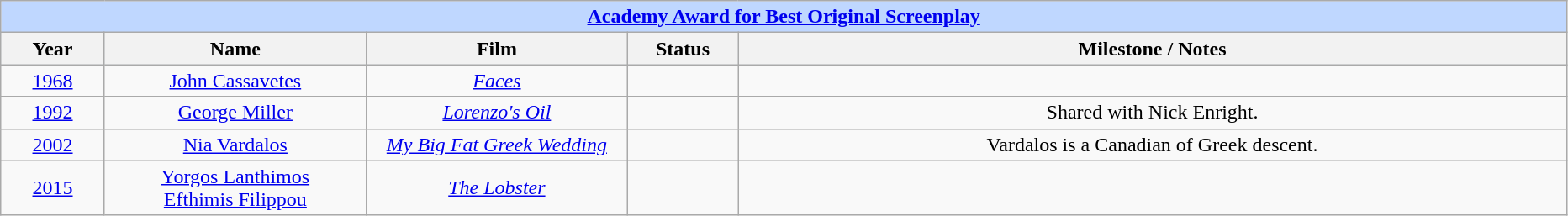<table class="wikitable" style="text-align: center">
<tr ---- bgcolor="#bfd7ff">
<td colspan=5 align=center><strong><a href='#'>Academy Award for Best Original Screenplay</a></strong></td>
</tr>
<tr ---- bgcolor="#ebf5ff">
<th width="75">Year</th>
<th width="200">Name</th>
<th width="200">Film</th>
<th width="80">Status</th>
<th width="650">Milestone / Notes</th>
</tr>
<tr>
<td><a href='#'>1968</a></td>
<td><a href='#'>John Cassavetes</a></td>
<td><em><a href='#'>Faces</a></em></td>
<td></td>
<td></td>
</tr>
<tr>
<td><a href='#'>1992</a></td>
<td><a href='#'>George Miller</a></td>
<td><em><a href='#'>Lorenzo's Oil</a></em></td>
<td></td>
<td>Shared with Nick Enright.</td>
</tr>
<tr>
<td><a href='#'>2002</a></td>
<td><a href='#'>Nia Vardalos</a></td>
<td><em><a href='#'>My Big Fat Greek Wedding</a></em></td>
<td></td>
<td>Vardalos is a Canadian of Greek descent.</td>
</tr>
<tr>
<td><a href='#'>2015</a></td>
<td><a href='#'>Yorgos Lanthimos</a><br><a href='#'>Efthimis Filippou</a></td>
<td><em><a href='#'>The Lobster</a></em></td>
<td></td>
<td></td>
</tr>
</table>
